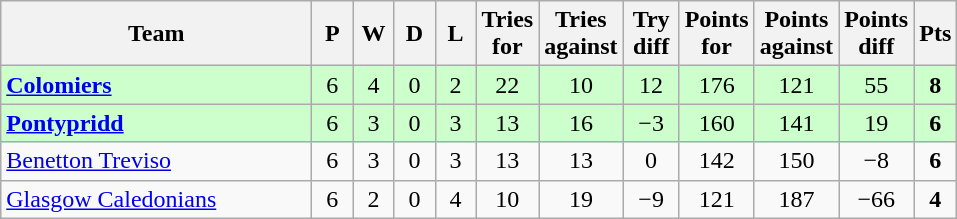<table class="wikitable" style="text-align:center">
<tr>
<th width="200">Team</th>
<th width="20">P</th>
<th width="20">W</th>
<th width="20">D</th>
<th width="20">L</th>
<th width="20">Tries for</th>
<th width="20">Tries against</th>
<th width="30">Try diff</th>
<th width="20">Points for</th>
<th width="20">Points against</th>
<th width="25">Points diff</th>
<th width="20">Pts</th>
</tr>
<tr bgcolor="#ccffcc">
<td align="left"> <strong><a href='#'>Colomiers</a></strong></td>
<td>6</td>
<td>4</td>
<td>0</td>
<td>2</td>
<td>22</td>
<td>10</td>
<td>12</td>
<td>176</td>
<td>121</td>
<td>55</td>
<td><strong>8</strong></td>
</tr>
<tr bgcolor="#ccffcc">
<td align="left"> <strong><a href='#'>Pontypridd</a></strong></td>
<td>6</td>
<td>3</td>
<td>0</td>
<td>3</td>
<td>13</td>
<td>16</td>
<td>−3</td>
<td>160</td>
<td>141</td>
<td>19</td>
<td><strong>6</strong></td>
</tr>
<tr>
<td align="left"> <a href='#'>Benetton Treviso</a></td>
<td>6</td>
<td>3</td>
<td>0</td>
<td>3</td>
<td>13</td>
<td>13</td>
<td>0</td>
<td>142</td>
<td>150</td>
<td>−8</td>
<td><strong>6</strong></td>
</tr>
<tr>
<td align="left"> <a href='#'>Glasgow Caledonians</a></td>
<td>6</td>
<td>2</td>
<td>0</td>
<td>4</td>
<td>10</td>
<td>19</td>
<td>−9</td>
<td>121</td>
<td>187</td>
<td>−66</td>
<td><strong>4</strong></td>
</tr>
</table>
